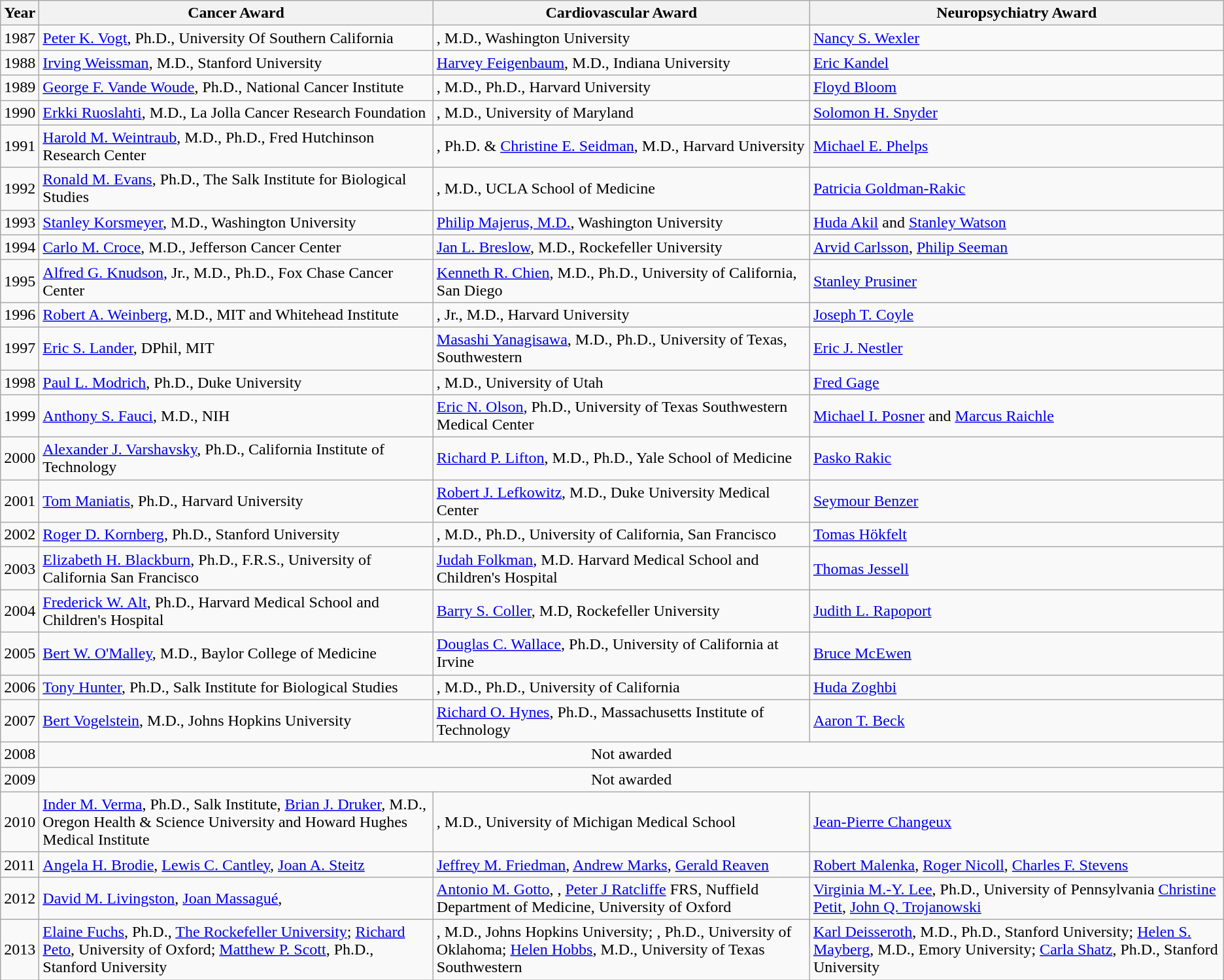<table class="wikitable">
<tr>
<th>Year</th>
<th>Cancer Award</th>
<th>Cardiovascular Award</th>
<th>Neuropsychiatry Award</th>
</tr>
<tr>
<td>1987</td>
<td><a href='#'>Peter K. Vogt</a>, Ph.D., University Of Southern California</td>
<td>, M.D., Washington University</td>
<td><a href='#'>Nancy S. Wexler</a></td>
</tr>
<tr>
<td>1988</td>
<td><a href='#'>Irving Weissman</a>, M.D., Stanford University</td>
<td><a href='#'>Harvey Feigenbaum</a>, M.D., Indiana University</td>
<td><a href='#'>Eric Kandel</a></td>
</tr>
<tr>
<td>1989</td>
<td><a href='#'>George F. Vande Woude</a>, Ph.D., National Cancer Institute</td>
<td>, M.D., Ph.D., Harvard University</td>
<td><a href='#'>Floyd Bloom</a></td>
</tr>
<tr>
<td>1990</td>
<td><a href='#'>Erkki Ruoslahti</a>, M.D., La Jolla Cancer Research Foundation</td>
<td>, M.D., University of Maryland</td>
<td><a href='#'>Solomon H. Snyder</a></td>
</tr>
<tr>
<td>1991</td>
<td><a href='#'>Harold M. Weintraub</a>, M.D., Ph.D., Fred Hutchinson Research Center</td>
<td>, Ph.D. & <a href='#'>Christine E. Seidman</a>, M.D., Harvard University</td>
<td><a href='#'>Michael E. Phelps</a></td>
</tr>
<tr>
<td>1992</td>
<td><a href='#'>Ronald M. Evans</a>, Ph.D., The Salk Institute for Biological Studies</td>
<td>, M.D., UCLA School of Medicine</td>
<td><a href='#'>Patricia Goldman-Rakic</a></td>
</tr>
<tr>
<td>1993</td>
<td><a href='#'>Stanley Korsmeyer</a>, M.D., Washington University</td>
<td><a href='#'>Philip Majerus, M.D.</a>, Washington University</td>
<td><a href='#'>Huda Akil</a> and <a href='#'>Stanley Watson</a></td>
</tr>
<tr>
<td>1994</td>
<td><a href='#'>Carlo M. Croce</a>, M.D., Jefferson Cancer Center</td>
<td><a href='#'>Jan L. Breslow</a>, M.D., Rockefeller University</td>
<td><a href='#'>Arvid Carlsson</a>, <a href='#'>Philip Seeman</a></td>
</tr>
<tr>
<td>1995</td>
<td><a href='#'>Alfred G. Knudson</a>, Jr., M.D., Ph.D., Fox Chase Cancer Center</td>
<td><a href='#'>Kenneth R. Chien</a>, M.D., Ph.D., University of California, San Diego</td>
<td><a href='#'>Stanley Prusiner</a></td>
</tr>
<tr>
<td>1996</td>
<td><a href='#'>Robert A. Weinberg</a>, M.D., MIT and Whitehead Institute</td>
<td>, Jr., M.D., Harvard University</td>
<td><a href='#'>Joseph T. Coyle</a></td>
</tr>
<tr>
<td>1997</td>
<td><a href='#'>Eric S. Lander</a>, DPhil, MIT</td>
<td><a href='#'>Masashi Yanagisawa</a>, M.D., Ph.D., University of Texas, Southwestern</td>
<td><a href='#'>Eric J. Nestler</a></td>
</tr>
<tr>
<td>1998</td>
<td><a href='#'>Paul L. Modrich</a>, Ph.D., Duke University</td>
<td>, M.D., University of Utah</td>
<td><a href='#'>Fred Gage</a></td>
</tr>
<tr>
<td>1999</td>
<td><a href='#'>Anthony S. Fauci</a>, M.D., NIH</td>
<td><a href='#'>Eric N. Olson</a>, Ph.D., University of Texas Southwestern Medical Center</td>
<td><a href='#'>Michael I. Posner</a> and <a href='#'>Marcus Raichle</a></td>
</tr>
<tr>
<td>2000</td>
<td><a href='#'>Alexander J. Varshavsky</a>, Ph.D., California Institute of Technology</td>
<td><a href='#'>Richard P. Lifton</a>, M.D., Ph.D., Yale School of Medicine</td>
<td><a href='#'>Pasko Rakic</a></td>
</tr>
<tr>
<td>2001</td>
<td><a href='#'>Tom Maniatis</a>, Ph.D., Harvard University</td>
<td><a href='#'>Robert J. Lefkowitz</a>, M.D., Duke University Medical Center</td>
<td><a href='#'>Seymour Benzer</a></td>
</tr>
<tr>
<td>2002</td>
<td><a href='#'>Roger D. Kornberg</a>, Ph.D., Stanford University</td>
<td>, M.D., Ph.D., University of California, San Francisco</td>
<td><a href='#'>Tomas Hökfelt</a></td>
</tr>
<tr>
<td>2003</td>
<td><a href='#'>Elizabeth H. Blackburn</a>, Ph.D., F.R.S., University of California San Francisco</td>
<td><a href='#'>Judah Folkman</a>, M.D. Harvard Medical School and Children's Hospital</td>
<td><a href='#'>Thomas Jessell</a></td>
</tr>
<tr>
<td>2004</td>
<td><a href='#'>Frederick W. Alt</a>, Ph.D., Harvard Medical School and Children's Hospital</td>
<td><a href='#'>Barry S. Coller</a>, M.D, Rockefeller University</td>
<td><a href='#'>Judith L. Rapoport</a></td>
</tr>
<tr>
<td>2005</td>
<td><a href='#'>Bert W. O'Malley</a>, M.D., Baylor College of Medicine</td>
<td><a href='#'>Douglas C. Wallace</a>, Ph.D., University of California at Irvine</td>
<td><a href='#'>Bruce McEwen</a></td>
</tr>
<tr>
<td>2006</td>
<td><a href='#'>Tony Hunter</a>, Ph.D., Salk Institute for Biological Studies</td>
<td>, M.D., Ph.D.,  University of California</td>
<td><a href='#'>Huda Zoghbi</a></td>
</tr>
<tr>
<td>2007</td>
<td><a href='#'>Bert Vogelstein</a>, M.D.,  Johns Hopkins University</td>
<td><a href='#'>Richard O. Hynes</a>, Ph.D., Massachusetts Institute of Technology</td>
<td><a href='#'>Aaron T. Beck</a></td>
</tr>
<tr>
<td>2008</td>
<td colspan="3" align="center">Not awarded</td>
</tr>
<tr>
<td>2009</td>
<td colspan="3" align="center">Not awarded</td>
</tr>
<tr>
<td>2010</td>
<td><a href='#'>Inder M. Verma</a>, Ph.D., Salk Institute, <a href='#'>Brian J. Druker</a>, M.D., Oregon Health & Science University and Howard Hughes Medical Institute</td>
<td>, M.D., University of Michigan Medical School</td>
<td><a href='#'>Jean-Pierre Changeux</a></td>
</tr>
<tr>
<td>2011</td>
<td><a href='#'>Angela H. Brodie</a>, <a href='#'>Lewis C. Cantley</a>, <a href='#'>Joan A. Steitz</a></td>
<td><a href='#'>Jeffrey M. Friedman</a>, <a href='#'>Andrew Marks</a>, <a href='#'>Gerald Reaven</a></td>
<td><a href='#'>Robert Malenka</a>, <a href='#'>Roger Nicoll</a>, <a href='#'>Charles F. Stevens</a></td>
</tr>
<tr>
<td>2012</td>
<td><a href='#'>David M. Livingston</a>, <a href='#'>Joan Massagué</a>, </td>
<td><a href='#'>Antonio M. Gotto</a>, , <a href='#'>Peter J Ratcliffe</a> FRS, Nuffield Department of Medicine, University of Oxford</td>
<td><a href='#'>Virginia M.-Y. Lee</a>, Ph.D., University of Pennsylvania <a href='#'>Christine Petit</a>, <a href='#'>John Q. Trojanowski</a></td>
</tr>
<tr>
<td>2013</td>
<td><a href='#'>Elaine Fuchs</a>, Ph.D., <a href='#'>The Rockefeller University</a>; <a href='#'>Richard Peto</a>, University of Oxford; <a href='#'>Matthew P. Scott</a>, Ph.D., Stanford University</td>
<td>, M.D., Johns Hopkins University; , Ph.D., University of Oklahoma; <a href='#'>Helen Hobbs</a>, M.D., University of Texas Southwestern</td>
<td><a href='#'>Karl Deisseroth</a>, M.D., Ph.D., Stanford University; <a href='#'>Helen S. Mayberg</a>, M.D., Emory University; <a href='#'>Carla Shatz</a>, Ph.D., Stanford University</td>
</tr>
</table>
